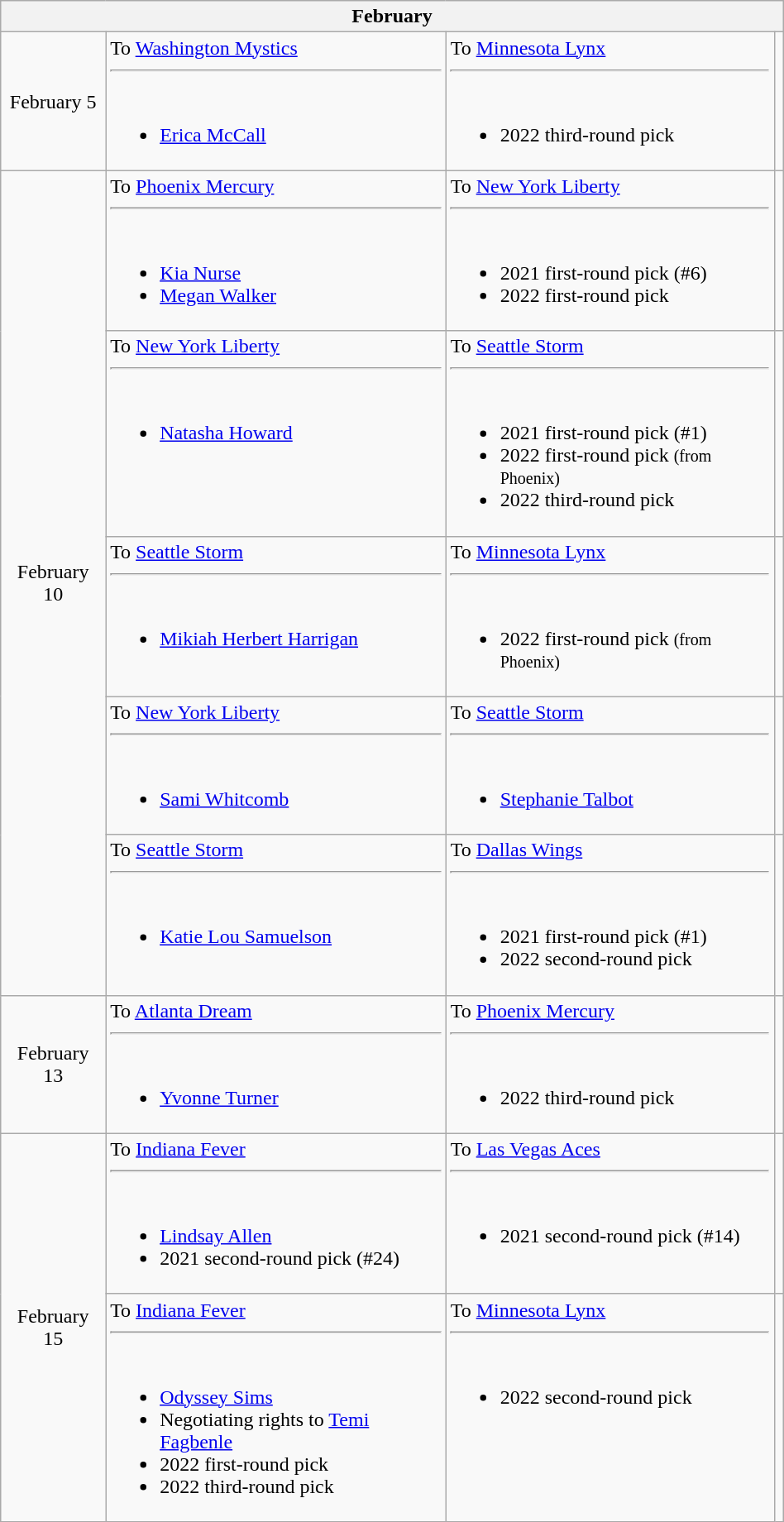<table class="wikitable" style="text-align:center; width: 50%">
<tr>
<th colspan=4>February</th>
</tr>
<tr>
<td>February 5</td>
<td align=left valign=top>To <a href='#'>Washington Mystics</a><hr><br><ul><li> <a href='#'>Erica McCall</a></li></ul></td>
<td align=left valign=top>To <a href='#'>Minnesota Lynx</a><hr><br><ul><li>2022 third-round pick</li></ul></td>
<td align=center></td>
</tr>
<tr>
<td rowspan="5">February 10</td>
<td align=left valign=top>To <a href='#'>Phoenix Mercury</a><hr><br><ul><li> <a href='#'>Kia Nurse</a></li><li> <a href='#'>Megan Walker</a></li></ul></td>
<td align=left valign=top>To <a href='#'>New York Liberty</a><hr><br><ul><li>2021 first-round pick (#6)</li><li>2022 first-round pick</li></ul></td>
<td align=center></td>
</tr>
<tr>
<td align=left valign=top>To <a href='#'>New York Liberty</a><hr><br><ul><li> <a href='#'>Natasha Howard</a></li></ul></td>
<td align=left valign=top>To <a href='#'>Seattle Storm</a><hr><br><ul><li>2021 first-round pick (#1)</li><li>2022 first-round pick <small>(from Phoenix)</small></li><li>2022 third-round pick</li></ul></td>
<td align=center></td>
</tr>
<tr>
<td align=left valign=top>To <a href='#'>Seattle Storm</a><hr><br><ul><li> <a href='#'>Mikiah Herbert Harrigan</a></li></ul></td>
<td align=left valign=top>To <a href='#'>Minnesota Lynx</a><hr><br><ul><li>2022 first-round pick <small>(from Phoenix)</small></li></ul></td>
<td align=center></td>
</tr>
<tr>
<td align=left valign=top>To <a href='#'>New York Liberty</a><hr><br><ul><li> <a href='#'>Sami Whitcomb</a></li></ul></td>
<td align=left valign=top>To <a href='#'>Seattle Storm</a><hr><br><ul><li> <a href='#'>Stephanie Talbot</a></li></ul></td>
<td align=center></td>
</tr>
<tr>
<td align=left valign=top>To <a href='#'>Seattle Storm</a><hr><br><ul><li> <a href='#'>Katie Lou Samuelson</a></li></ul></td>
<td align=left valign=top>To <a href='#'>Dallas Wings</a><hr><br><ul><li>2021 first-round pick (#1)</li><li>2022 second-round pick</li></ul></td>
<td align=center></td>
</tr>
<tr>
<td>February 13</td>
<td align=left valign=top>To <a href='#'>Atlanta Dream</a><hr><br><ul><li> <a href='#'>Yvonne Turner</a></li></ul></td>
<td align=left valign=top>To <a href='#'>Phoenix Mercury</a><hr><br><ul><li>2022 third-round pick</li></ul></td>
<td align=center></td>
</tr>
<tr>
<td rowspan="2">February 15</td>
<td align=left valign=top>To <a href='#'>Indiana Fever</a><hr><br><ul><li> <a href='#'>Lindsay Allen</a></li><li>2021 second-round pick (#24)</li></ul></td>
<td align=left valign=top>To <a href='#'>Las Vegas Aces</a><hr><br><ul><li>2021 second-round pick (#14)</li></ul></td>
<td align=center></td>
</tr>
<tr>
<td align=left valign=top>To <a href='#'>Indiana Fever</a><hr><br><ul><li> <a href='#'>Odyssey Sims</a></li><li>Negotiating rights to  <a href='#'>Temi Fagbenle</a></li><li>2022 first-round pick</li><li>2022 third-round pick</li></ul></td>
<td align=left valign=top>To <a href='#'>Minnesota Lynx</a><hr><br><ul><li>2022 second-round pick</li></ul></td>
<td align=center></td>
</tr>
</table>
